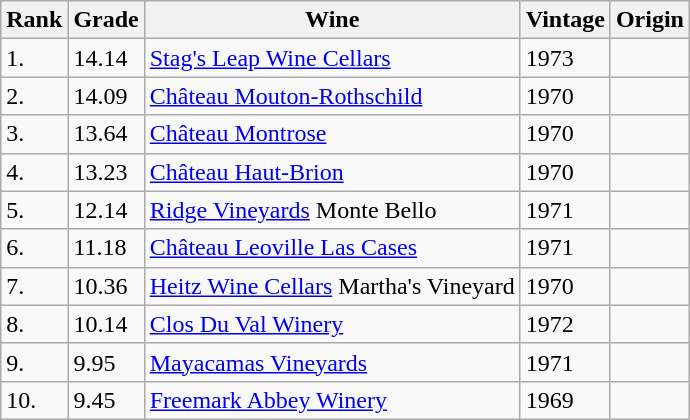<table class="wikitable">
<tr>
<th>Rank</th>
<th>Grade</th>
<th>Wine</th>
<th>Vintage</th>
<th>Origin</th>
</tr>
<tr>
<td>1.</td>
<td>14.14</td>
<td><a href='#'>Stag's Leap Wine Cellars</a></td>
<td>1973</td>
<td></td>
</tr>
<tr>
<td>2.</td>
<td>14.09</td>
<td><a href='#'>Château Mouton-Rothschild</a></td>
<td>1970</td>
<td></td>
</tr>
<tr>
<td>3.</td>
<td>13.64</td>
<td><a href='#'>Château Montrose</a></td>
<td>1970</td>
<td></td>
</tr>
<tr>
<td>4.</td>
<td>13.23</td>
<td><a href='#'>Château Haut-Brion</a></td>
<td>1970</td>
<td></td>
</tr>
<tr>
<td>5.</td>
<td>12.14</td>
<td><a href='#'>Ridge Vineyards</a> Monte Bello</td>
<td>1971</td>
<td></td>
</tr>
<tr>
<td>6.</td>
<td>11.18</td>
<td><a href='#'>Château Leoville Las Cases</a></td>
<td>1971</td>
<td></td>
</tr>
<tr>
<td>7.</td>
<td>10.36</td>
<td><a href='#'>Heitz Wine Cellars</a> Martha's Vineyard</td>
<td>1970</td>
<td></td>
</tr>
<tr>
<td>8.</td>
<td>10.14</td>
<td><a href='#'>Clos Du Val Winery</a></td>
<td>1972</td>
<td></td>
</tr>
<tr>
<td>9.</td>
<td>9.95</td>
<td><a href='#'>Mayacamas Vineyards</a></td>
<td>1971</td>
<td></td>
</tr>
<tr>
<td>10.</td>
<td>9.45</td>
<td><a href='#'>Freemark Abbey Winery</a></td>
<td>1969</td>
<td></td>
</tr>
</table>
